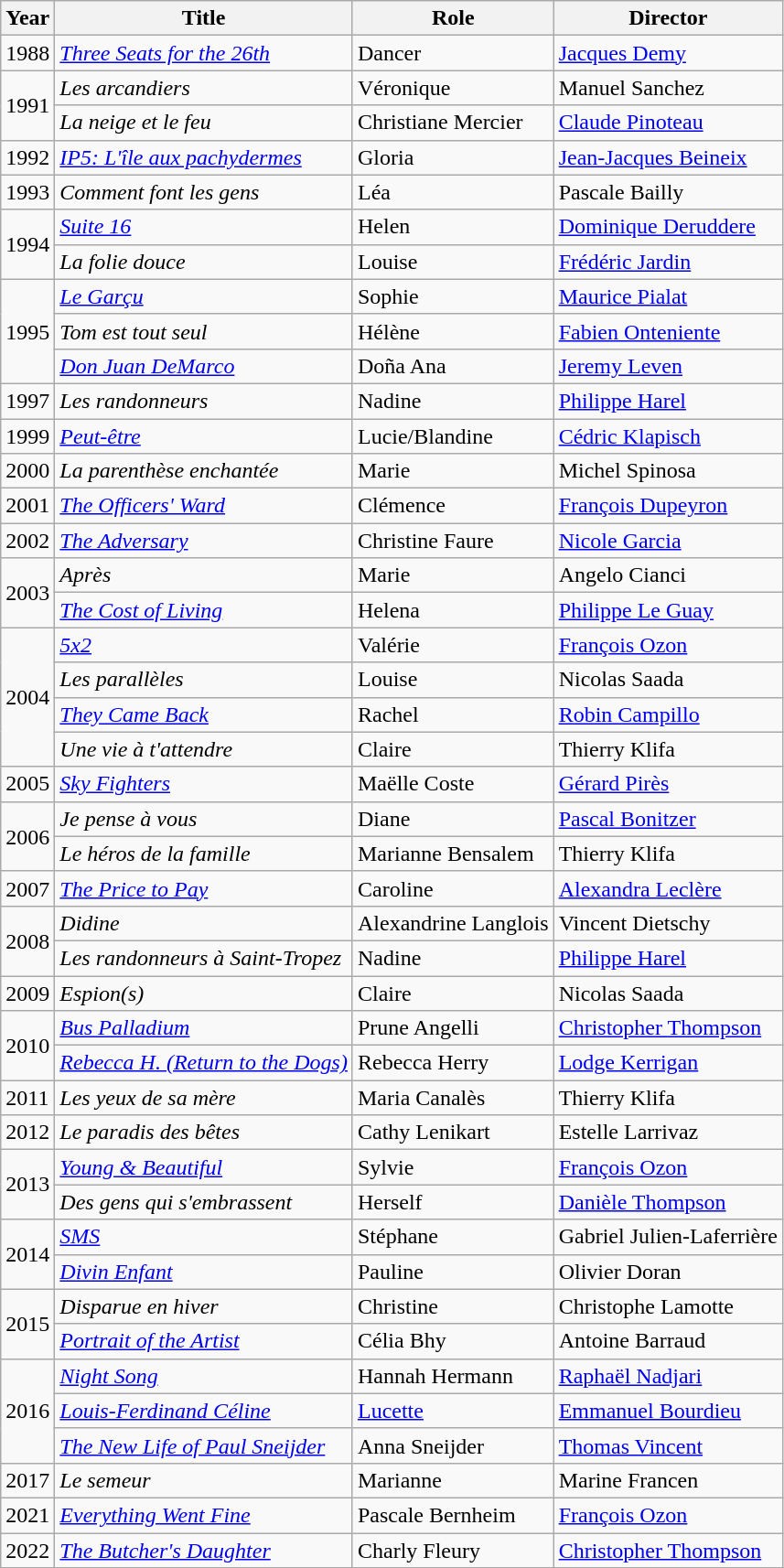<table class="wikitable sortable">
<tr>
<th>Year</th>
<th>Title</th>
<th>Role</th>
<th>Director</th>
</tr>
<tr>
<td>1988</td>
<td><em><a href='#'>Three Seats for the 26th</a></em></td>
<td>Dancer</td>
<td><a href='#'>Jacques Demy</a></td>
</tr>
<tr>
<td rowspan=2>1991</td>
<td><em>Les arcandiers</em></td>
<td>Véronique</td>
<td>Manuel Sanchez</td>
</tr>
<tr>
<td><em>La neige et le feu</em></td>
<td>Christiane Mercier</td>
<td><a href='#'>Claude Pinoteau</a></td>
</tr>
<tr>
<td>1992</td>
<td><em><a href='#'>IP5: L'île aux pachydermes</a></em></td>
<td>Gloria</td>
<td><a href='#'>Jean-Jacques Beineix</a></td>
</tr>
<tr>
<td>1993</td>
<td><em>Comment font les gens</em></td>
<td>Léa</td>
<td>Pascale Bailly</td>
</tr>
<tr>
<td rowspan=2>1994</td>
<td><em><a href='#'>Suite 16</a></em></td>
<td>Helen</td>
<td><a href='#'>Dominique Deruddere</a></td>
</tr>
<tr>
<td><em>La folie douce</em></td>
<td>Louise</td>
<td><a href='#'>Frédéric Jardin</a></td>
</tr>
<tr>
<td rowspan=3>1995</td>
<td><em><a href='#'>Le Garçu</a></em></td>
<td>Sophie</td>
<td><a href='#'>Maurice Pialat</a></td>
</tr>
<tr>
<td><em>Tom est tout seul</em></td>
<td>Hélène</td>
<td><a href='#'>Fabien Onteniente</a></td>
</tr>
<tr>
<td><em><a href='#'>Don Juan DeMarco</a></em></td>
<td>Doña Ana</td>
<td><a href='#'>Jeremy Leven</a></td>
</tr>
<tr>
<td>1997</td>
<td><em>Les randonneurs</em></td>
<td>Nadine</td>
<td><a href='#'>Philippe Harel</a></td>
</tr>
<tr>
<td>1999</td>
<td><em><a href='#'>Peut-être</a></em></td>
<td>Lucie/Blandine</td>
<td><a href='#'>Cédric Klapisch</a></td>
</tr>
<tr>
<td>2000</td>
<td><em>La parenthèse enchantée</em></td>
<td>Marie</td>
<td>Michel Spinosa</td>
</tr>
<tr>
<td>2001</td>
<td><em><a href='#'>The Officers' Ward</a></em></td>
<td>Clémence</td>
<td><a href='#'>François Dupeyron</a></td>
</tr>
<tr>
<td>2002</td>
<td><em><a href='#'>The Adversary</a></em></td>
<td>Christine Faure</td>
<td><a href='#'>Nicole Garcia</a></td>
</tr>
<tr>
<td rowspan=2>2003</td>
<td><em>Après</em></td>
<td>Marie</td>
<td>Angelo Cianci</td>
</tr>
<tr>
<td><em><a href='#'>The Cost of Living</a></em></td>
<td>Helena</td>
<td><a href='#'>Philippe Le Guay</a></td>
</tr>
<tr>
<td rowspan=4>2004</td>
<td><em><a href='#'>5x2</a></em></td>
<td>Valérie</td>
<td><a href='#'>François Ozon</a></td>
</tr>
<tr>
<td><em>Les parallèles</em></td>
<td>Louise</td>
<td>Nicolas Saada</td>
</tr>
<tr>
<td><em><a href='#'>They Came Back</a></em></td>
<td>Rachel</td>
<td><a href='#'>Robin Campillo</a></td>
</tr>
<tr>
<td><em>Une vie à t'attendre</em></td>
<td>Claire</td>
<td>Thierry Klifa</td>
</tr>
<tr>
<td>2005</td>
<td><em><a href='#'>Sky Fighters</a></em></td>
<td>Maëlle Coste</td>
<td><a href='#'>Gérard Pirès</a></td>
</tr>
<tr>
<td rowspan=2>2006</td>
<td><em>Je pense à vous</em></td>
<td>Diane</td>
<td><a href='#'>Pascal Bonitzer</a></td>
</tr>
<tr>
<td><em>Le héros de la famille</em></td>
<td>Marianne Bensalem</td>
<td>Thierry Klifa</td>
</tr>
<tr>
<td>2007</td>
<td><em><a href='#'>The Price to Pay</a></em></td>
<td>Caroline</td>
<td><a href='#'>Alexandra Leclère</a></td>
</tr>
<tr>
<td rowspan=2>2008</td>
<td><em>Didine</em></td>
<td>Alexandrine Langlois</td>
<td>Vincent Dietschy</td>
</tr>
<tr>
<td><em>Les randonneurs à Saint-Tropez</em></td>
<td>Nadine</td>
<td><a href='#'>Philippe Harel</a></td>
</tr>
<tr>
<td>2009</td>
<td><em>Espion(s)</em></td>
<td>Claire</td>
<td>Nicolas Saada</td>
</tr>
<tr>
<td rowspan=2>2010</td>
<td><em><a href='#'>Bus Palladium</a></em></td>
<td>Prune Angelli</td>
<td><a href='#'>Christopher Thompson</a></td>
</tr>
<tr>
<td><em><a href='#'>Rebecca H. (Return to the Dogs)</a></em></td>
<td>Rebecca Herry</td>
<td><a href='#'>Lodge Kerrigan</a></td>
</tr>
<tr>
<td>2011</td>
<td><em>Les yeux de sa mère</em></td>
<td>Maria Canalès</td>
<td>Thierry Klifa</td>
</tr>
<tr>
<td>2012</td>
<td><em>Le paradis des bêtes</em></td>
<td>Cathy Lenikart</td>
<td>Estelle Larrivaz</td>
</tr>
<tr>
<td rowspan=2>2013</td>
<td><em><a href='#'>Young & Beautiful</a></em></td>
<td>Sylvie</td>
<td><a href='#'>François Ozon</a></td>
</tr>
<tr>
<td><em>Des gens qui s'embrassent</em></td>
<td>Herself</td>
<td><a href='#'>Danièle Thompson</a></td>
</tr>
<tr>
<td rowspan=2>2014</td>
<td><em><a href='#'>SMS</a></em></td>
<td>Stéphane</td>
<td>Gabriel Julien-Laferrière</td>
</tr>
<tr>
<td><em><a href='#'>Divin Enfant</a></em></td>
<td>Pauline</td>
<td>Olivier Doran</td>
</tr>
<tr>
<td rowspan=2>2015</td>
<td><em>Disparue en hiver</em></td>
<td>Christine</td>
<td>Christophe Lamotte</td>
</tr>
<tr>
<td><em><a href='#'>Portrait of the Artist</a></em></td>
<td>Célia Bhy</td>
<td>Antoine Barraud</td>
</tr>
<tr>
<td rowspan=3>2016</td>
<td><em><a href='#'>Night Song</a></em></td>
<td>Hannah Hermann</td>
<td><a href='#'>Raphaël Nadjari</a></td>
</tr>
<tr>
<td><em><a href='#'>Louis-Ferdinand Céline</a></em></td>
<td><a href='#'>Lucette</a></td>
<td><a href='#'>Emmanuel Bourdieu</a></td>
</tr>
<tr>
<td><em><a href='#'>The New Life of Paul Sneijder</a></em></td>
<td>Anna Sneijder</td>
<td><a href='#'>Thomas Vincent</a></td>
</tr>
<tr>
<td>2017</td>
<td><em>Le semeur</em></td>
<td>Marianne</td>
<td>Marine Francen</td>
</tr>
<tr>
<td>2021</td>
<td><em><a href='#'>Everything Went Fine</a></em></td>
<td>Pascale Bernheim</td>
<td><a href='#'>François Ozon</a></td>
</tr>
<tr>
<td>2022</td>
<td><em><a href='#'>The Butcher's Daughter</a></em></td>
<td>Charly Fleury</td>
<td><a href='#'>Christopher Thompson</a></td>
</tr>
<tr>
</tr>
</table>
